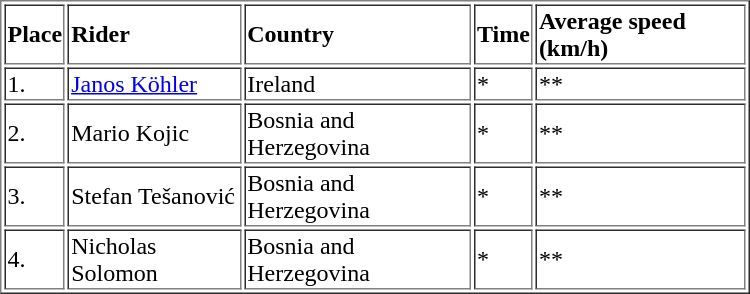<table border="1"  style="text-align:left; width:500px;">
<tr>
<th>Place</th>
<th>Rider</th>
<th>Country</th>
<th>Time</th>
<th>Average speed (km/h)</th>
</tr>
<tr>
<td>1.</td>
<td><a href='#'>Janos Köhler</a></td>
<td>Ireland</td>
<td>*</td>
<td>**</td>
</tr>
<tr>
<td>2.</td>
<td>Mario Kojic</td>
<td>Bosnia and Herzegovina</td>
<td>*</td>
<td>**</td>
</tr>
<tr>
<td>3.</td>
<td>Stefan Tešanović</td>
<td>Bosnia and Herzegovina</td>
<td>*</td>
<td>**</td>
</tr>
<tr>
<td>4.</td>
<td>Nicholas Solomon</td>
<td>Bosnia and Herzegovina</td>
<td>*</td>
<td>**</td>
</tr>
</table>
